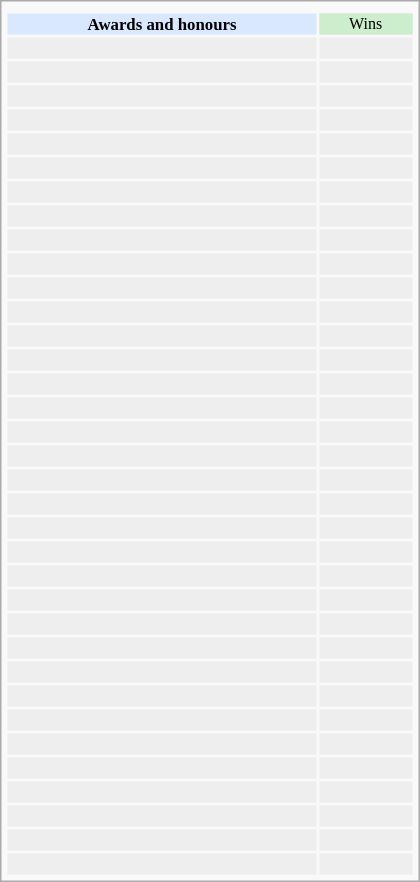<table class="infobox" style="width: 25em; text-align: center; font-size: 70%; vertical-align: middle;">
<tr>
<td colspan="3" style="text-align:center;"></td>
</tr>
<tr style="background:#d9e8ff; text-align:center;">
<th style="vertical-align:center;">Awards and honours</th>
<td style="background:#cec; font-size:8pt; width:60px;">Wins</td>
</tr>
<tr style="background:#eee;">
<td style="text-align:center;"><br></td>
<td></td>
</tr>
<tr style="background:#eee;">
<td style="text-align:center;"><br></td>
<td></td>
</tr>
<tr style="background:#eee;">
<td style="text-align:center;"><br></td>
<td></td>
</tr>
<tr style="background:#eee;">
<td style="text-align:center;"><br></td>
<td></td>
</tr>
<tr style="background:#eee;">
<td style="text-align:center;"><br></td>
<td></td>
</tr>
<tr style="background:#eee;">
<td style="text-align:center;"><br></td>
<td></td>
</tr>
<tr style="background:#eee;">
<td style="text-align:center;"><br></td>
<td></td>
</tr>
<tr style="background:#eee;">
<td style="text-align:center;"><br></td>
<td></td>
</tr>
<tr style="background:#eee;">
<td style="text-align:center;"><br></td>
<td></td>
</tr>
<tr style="background:#eee;">
<td style="text-align:center;"><br></td>
<td></td>
</tr>
<tr style="background:#eee;">
<td style="text-align:center;"><br></td>
<td></td>
</tr>
<tr style="background:#eee;">
<td style="text-align:center;"><br></td>
<td></td>
</tr>
<tr style="background:#eee;">
<td style="text-align:center;"><br></td>
<td></td>
</tr>
<tr style="background:#eee;">
<td style="text-align:center;"><br></td>
<td></td>
</tr>
<tr style="background:#eee;">
<td style="text-align:center;"><br></td>
<td></td>
</tr>
<tr style="background:#eee;">
<td style="text-align:center;"><br></td>
<td></td>
</tr>
<tr style="background:#eee;">
<td style="text-align:center;"><br></td>
<td></td>
</tr>
<tr style="background:#eee;">
<td style="text-align:center;"><br></td>
<td></td>
</tr>
<tr style="background:#eee;">
<td style="text-align:center;"><br></td>
<td></td>
</tr>
<tr style="background:#eee;">
<td style="text-align:center;"><br></td>
<td></td>
</tr>
<tr style="background:#eee;">
<td style="text-align:center;"><br></td>
<td></td>
</tr>
<tr style="background:#eee;">
<td style="text-align:center;"><br></td>
<td></td>
</tr>
<tr style="background:#eee;">
<td style="text-align:center;"><br></td>
<td></td>
</tr>
<tr style="background:#eee;">
<td style="text-align:center;"><br></td>
<td></td>
</tr>
<tr style="background:#eee;">
<td style="text-align:center;"><br></td>
<td></td>
</tr>
<tr style="background:#eee;">
<td style="text-align:center;"><br></td>
<td></td>
</tr>
<tr style="background:#eee;">
<td style="text-align:center;"><br></td>
<td></td>
</tr>
<tr style="background:#eee;">
<td style="text-align:center;"><br></td>
<td></td>
</tr>
<tr style="background:#eee;">
<td style="text-align:center;"><br></td>
<td></td>
</tr>
<tr style="background:#eee;">
<td style="text-align:center;"><br></td>
<td></td>
</tr>
<tr style="background:#eee;">
<td style="text-align:center;"><br></td>
<td></td>
</tr>
<tr style="background:#eee;">
<td style="text-align:center;"><br></td>
<td></td>
</tr>
<tr style="background:#eee;">
<td style="text-align:center;"><br></td>
<td></td>
</tr>
<tr style="background:#eee;">
<td style="text-align:center;"><br></td>
<td></td>
</tr>
<tr style="background:#eee;">
<td style="text-align:center;"><br></td>
<td></td>
</tr>
</table>
